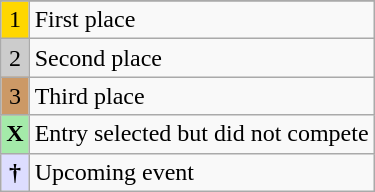<table class="wikitable">
<tr>
</tr>
<tr>
<td style="text-align:center; background-color:#FFD700;">1</td>
<td>First place</td>
</tr>
<tr>
<td style="text-align:center; background-color:#CCC;">2</td>
<td>Second place</td>
</tr>
<tr>
<td style="text-align:center; background-color:#C96;">3</td>
<td>Third place</td>
</tr>
<tr>
<td style="text-align:center; background-color:#A4EAA9;"><strong>X</strong></td>
<td>Entry selected but did not compete</td>
</tr>
<tr>
<td style="text-align:center; background-color:#DDF;"><strong>†</strong></td>
<td>Upcoming event</td>
</tr>
</table>
